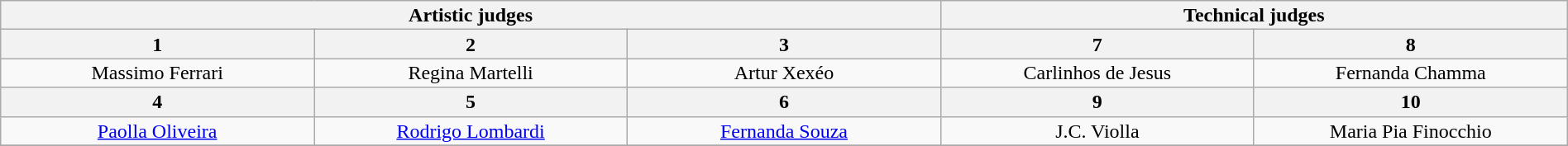<table class="wikitable" style="font-size:100%; line-height:16px; text-align:center" width="100%">
<tr>
<th colspan=3>Artistic judges</th>
<th colspan=2>Technical judges</th>
</tr>
<tr>
<th width="20%">1</th>
<th width="20%">2</th>
<th width="20%">3</th>
<th width="20%">7</th>
<th width="20%">8</th>
</tr>
<tr>
<td>Massimo Ferrari</td>
<td>Regina Martelli</td>
<td>Artur Xexéo</td>
<td>Carlinhos de Jesus</td>
<td>Fernanda Chamma</td>
</tr>
<tr>
<th>4</th>
<th>5</th>
<th>6</th>
<th>9</th>
<th>10</th>
</tr>
<tr>
<td><a href='#'>Paolla Oliveira</a></td>
<td><a href='#'>Rodrigo Lombardi</a></td>
<td><a href='#'>Fernanda Souza</a></td>
<td>J.C. Violla</td>
<td>Maria Pia Finocchio</td>
</tr>
<tr>
</tr>
</table>
